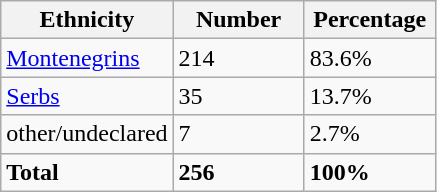<table class="wikitable">
<tr>
<th width="100px">Ethnicity</th>
<th width="80px">Number</th>
<th width="80px">Percentage</th>
</tr>
<tr>
<td><a href='#'>Montenegrins</a></td>
<td>214</td>
<td>83.6%</td>
</tr>
<tr>
<td><a href='#'>Serbs</a></td>
<td>35</td>
<td>13.7%</td>
</tr>
<tr>
<td>other/undeclared</td>
<td>7</td>
<td>2.7%</td>
</tr>
<tr>
<td><strong>Total</strong></td>
<td><strong>256</strong></td>
<td><strong>100%</strong></td>
</tr>
</table>
